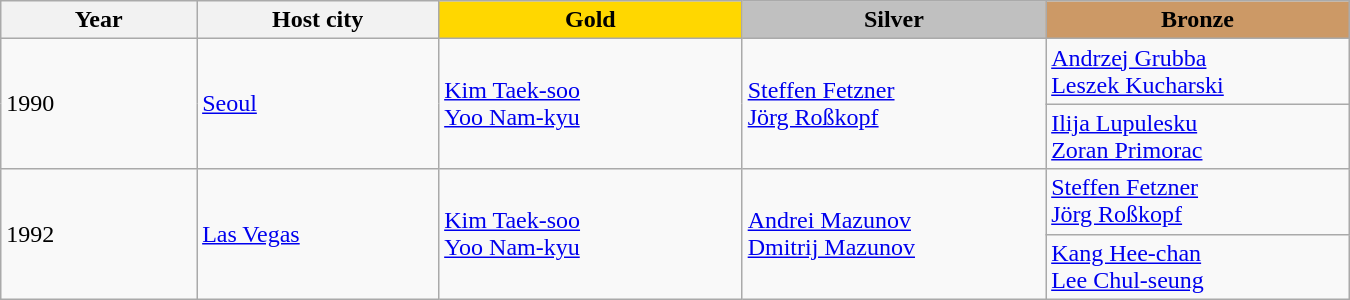<table class="wikitable" style="text-align: left; width: 900px;">
<tr>
<th width="120">Year</th>
<th width="150">Host city</th>
<th width="190" style="background-color: gold">Gold</th>
<th width="190" style="background-color: silver">Silver</th>
<th width="190" style="background-color: #cc9966">Bronze</th>
</tr>
<tr>
<td rowspan=2>1990</td>
<td rowspan=2><a href='#'>Seoul</a></td>
<td rowspan=2> <a href='#'>Kim Taek-soo</a><br> <a href='#'>Yoo Nam-kyu</a></td>
<td rowspan=2> <a href='#'>Steffen Fetzner</a><br> <a href='#'>Jörg Roßkopf</a></td>
<td> <a href='#'>Andrzej Grubba</a><br> <a href='#'>Leszek Kucharski</a></td>
</tr>
<tr>
<td> <a href='#'>Ilija Lupulesku</a><br> <a href='#'>Zoran Primorac</a></td>
</tr>
<tr>
<td rowspan=2>1992</td>
<td rowspan=2><a href='#'>Las Vegas</a></td>
<td rowspan=2> <a href='#'>Kim Taek-soo</a><br> <a href='#'>Yoo Nam-kyu</a></td>
<td rowspan=2> <a href='#'>Andrei Mazunov</a><br> <a href='#'>Dmitrij Mazunov</a></td>
<td> <a href='#'>Steffen Fetzner</a><br> <a href='#'>Jörg Roßkopf</a></td>
</tr>
<tr>
<td> <a href='#'>Kang Hee-chan</a><br> <a href='#'>Lee Chul-seung</a></td>
</tr>
</table>
